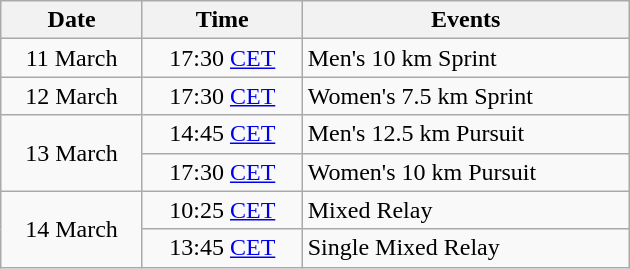<table class="wikitable" style="text-align: center" width="420">
<tr>
<th>Date</th>
<th>Time</th>
<th>Events</th>
</tr>
<tr>
<td rowspan=1>11 March</td>
<td>17:30 <a href='#'>CET</a></td>
<td style="text-align: left">Men's 10 km Sprint</td>
</tr>
<tr>
<td rowspan=1>12 March</td>
<td>17:30 <a href='#'>CET</a></td>
<td style="text-align: left">Women's 7.5 km Sprint</td>
</tr>
<tr>
<td rowspan=2>13 March</td>
<td>14:45 <a href='#'>CET</a></td>
<td style="text-align: left">Men's 12.5 km Pursuit</td>
</tr>
<tr>
<td>17:30 <a href='#'>CET</a></td>
<td style="text-align: left">Women's 10 km Pursuit</td>
</tr>
<tr>
<td rowspan=2>14 March</td>
<td>10:25 <a href='#'>CET</a></td>
<td style="text-align: left">Mixed Relay</td>
</tr>
<tr>
<td>13:45 <a href='#'>CET</a></td>
<td style="text-align: left">Single Mixed Relay</td>
</tr>
</table>
